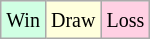<table class="wikitable">
<tr>
<td style="background:#d0ffe3;"><small>Win</small></td>
<td style="background:#ffd;"><small>Draw</small></td>
<td style="background:#ffd0e3;"><small>Loss</small></td>
</tr>
</table>
